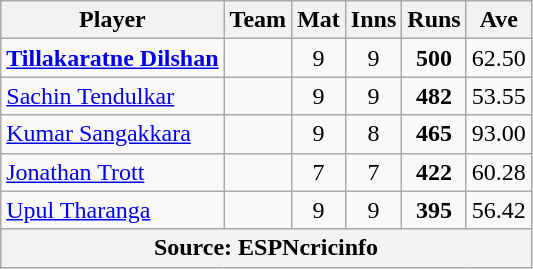<table class="wikitable sortable" style="text-align:center">
<tr>
<th class="unsortable">Player</th>
<th>Team</th>
<th>Mat</th>
<th>Inns</th>
<th>Runs</th>
<th>Ave</th>
</tr>
<tr>
<td style="text-align:left"><strong><a href='#'>Tillakaratne Dilshan</a></strong></td>
<td style="text-align:left"></td>
<td>9</td>
<td>9</td>
<td><strong>500</strong></td>
<td>62.50</td>
</tr>
<tr>
<td style="text-align:left"><a href='#'>Sachin Tendulkar</a></td>
<td style="text-align:left"></td>
<td>9</td>
<td>9</td>
<td><strong>482</strong></td>
<td>53.55</td>
</tr>
<tr>
<td style="text-align:left"><a href='#'>Kumar Sangakkara</a></td>
<td style="text-align:left"></td>
<td>9</td>
<td>8</td>
<td><strong>465</strong></td>
<td>93.00</td>
</tr>
<tr>
<td style="text-align:left"><a href='#'>Jonathan Trott</a></td>
<td style="text-align:left"></td>
<td>7</td>
<td>7</td>
<td><strong>422</strong></td>
<td>60.28</td>
</tr>
<tr>
<td style="text-align:left"><a href='#'>Upul Tharanga</a></td>
<td style="text-align:left"></td>
<td>9</td>
<td>9</td>
<td><strong>395</strong></td>
<td>56.42</td>
</tr>
<tr>
<th colspan=6>Source: ESPNcricinfo </th>
</tr>
</table>
